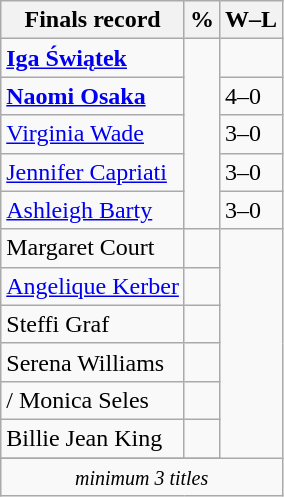<table class="wikitable" style="display:inline-table;">
<tr>
<th>Finals record</th>
<th>%</th>
<th>W–L</th>
</tr>
<tr>
<td> <strong><a href='#'>Iga Świątek</a></strong></td>
<td rowspan=5></td>
</tr>
<tr>
<td> <strong><a href='#'>Naomi Osaka</a></strong></td>
<td>4–0</td>
</tr>
<tr>
<td> <a href='#'>Virginia Wade</a></td>
<td>3–0</td>
</tr>
<tr>
<td> <a href='#'>Jennifer Capriati</a></td>
<td>3–0</td>
</tr>
<tr>
<td> <a href='#'>Ashleigh Barty</a></td>
<td>3–0</td>
</tr>
<tr>
<td> Margaret Court</td>
<td></td>
</tr>
<tr>
<td> <a href='#'>Angelique Kerber</a></td>
<td></td>
</tr>
<tr>
<td> Steffi Graf</td>
<td></td>
</tr>
<tr>
<td> Serena Williams</td>
<td></td>
</tr>
<tr>
<td>/ Monica Seles</td>
<td></td>
</tr>
<tr>
<td> Billie Jean King</td>
<td></td>
</tr>
<tr>
</tr>
<tr>
<td colspan="4" style="text-align: center;"><small><em>minimum 3 titles</em></small><br></td>
</tr>
</table>
